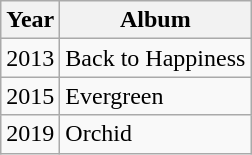<table class="wikitable">
<tr>
<th><strong>Year</strong></th>
<th><strong>Album</strong></th>
</tr>
<tr>
<td>2013</td>
<td>Back to  Happiness</td>
</tr>
<tr>
<td>2015</td>
<td>Evergreen</td>
</tr>
<tr>
<td>2019</td>
<td>Orchid</td>
</tr>
</table>
